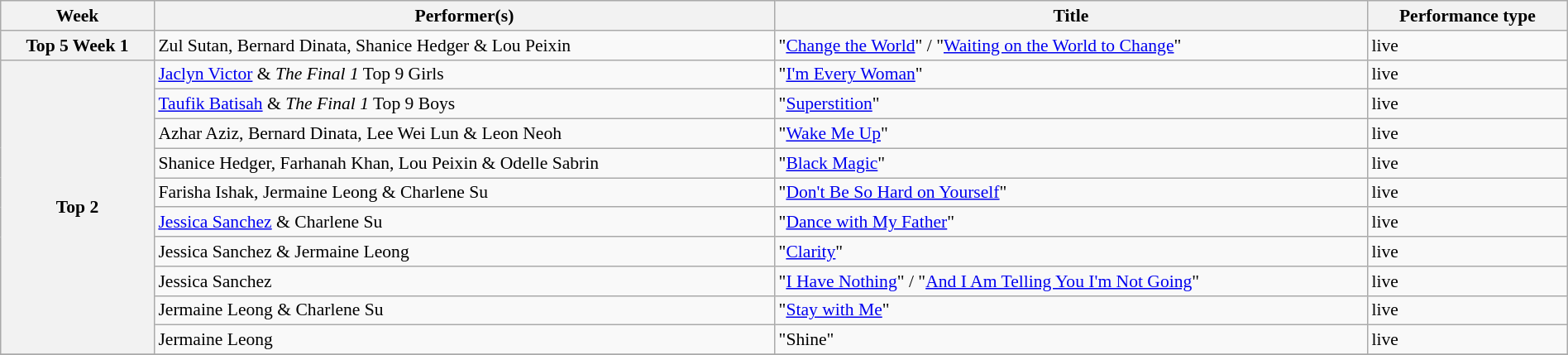<table class="wikitable" style="font-size:90%; width:100%">
<tr>
<th scope="col">Week</th>
<th>Performer(s)</th>
<th>Title</th>
<th>Performance type</th>
</tr>
<tr>
<th scope="row">Top 5 Week 1</th>
<td>Zul Sutan, Bernard Dinata, Shanice Hedger & Lou Peixin</td>
<td>"<a href='#'>Change the World</a>" / "<a href='#'>Waiting on the World to Change</a>"</td>
<td>live</td>
</tr>
<tr>
<th rowspan=10 scope="row">Top 2</th>
<td><a href='#'>Jaclyn Victor</a> & <em>The Final 1</em> Top 9 Girls</td>
<td>"<a href='#'>I'm Every Woman</a>"</td>
<td>live</td>
</tr>
<tr>
<td><a href='#'>Taufik Batisah</a> & <em>The Final 1</em> Top 9 Boys</td>
<td>"<a href='#'>Superstition</a>"</td>
<td>live</td>
</tr>
<tr>
<td>Azhar Aziz, Bernard Dinata, Lee Wei Lun & Leon Neoh</td>
<td>"<a href='#'>Wake Me Up</a>"</td>
<td>live</td>
</tr>
<tr>
<td>Shanice Hedger, Farhanah Khan, Lou Peixin & Odelle Sabrin</td>
<td>"<a href='#'>Black Magic</a>"</td>
<td>live</td>
</tr>
<tr>
<td>Farisha Ishak, Jermaine Leong & Charlene Su</td>
<td>"<a href='#'>Don't Be So Hard on Yourself</a>"</td>
<td>live</td>
</tr>
<tr>
<td><a href='#'>Jessica Sanchez</a> & Charlene Su</td>
<td>"<a href='#'>Dance with My Father</a>"</td>
<td>live</td>
</tr>
<tr>
<td>Jessica Sanchez & Jermaine Leong</td>
<td>"<a href='#'>Clarity</a>"</td>
<td>live</td>
</tr>
<tr>
<td>Jessica Sanchez</td>
<td>"<a href='#'>I Have Nothing</a>" / "<a href='#'>And I Am Telling You I'm Not Going</a>"</td>
<td>live</td>
</tr>
<tr>
<td>Jermaine Leong & Charlene Su</td>
<td>"<a href='#'>Stay with Me</a>"</td>
<td>live</td>
</tr>
<tr>
<td>Jermaine Leong</td>
<td>"Shine"</td>
<td>live</td>
</tr>
<tr>
</tr>
</table>
